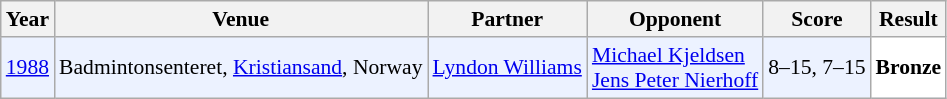<table class="sortable wikitable" style="font-size: 90%;">
<tr>
<th>Year</th>
<th>Venue</th>
<th>Partner</th>
<th>Opponent</th>
<th>Score</th>
<th>Result</th>
</tr>
<tr style="background:#ECF2FF">
<td align="center"><a href='#'>1988</a></td>
<td align="left">Badmintonsenteret, <a href='#'>Kristiansand</a>, Norway</td>
<td align="left"> <a href='#'>Lyndon Williams</a></td>
<td align="left"> <a href='#'>Michael Kjeldsen</a><br> <a href='#'>Jens Peter Nierhoff</a></td>
<td align="left">8–15, 7–15</td>
<td style="text-align:left; background:white"> <strong>Bronze</strong></td>
</tr>
</table>
